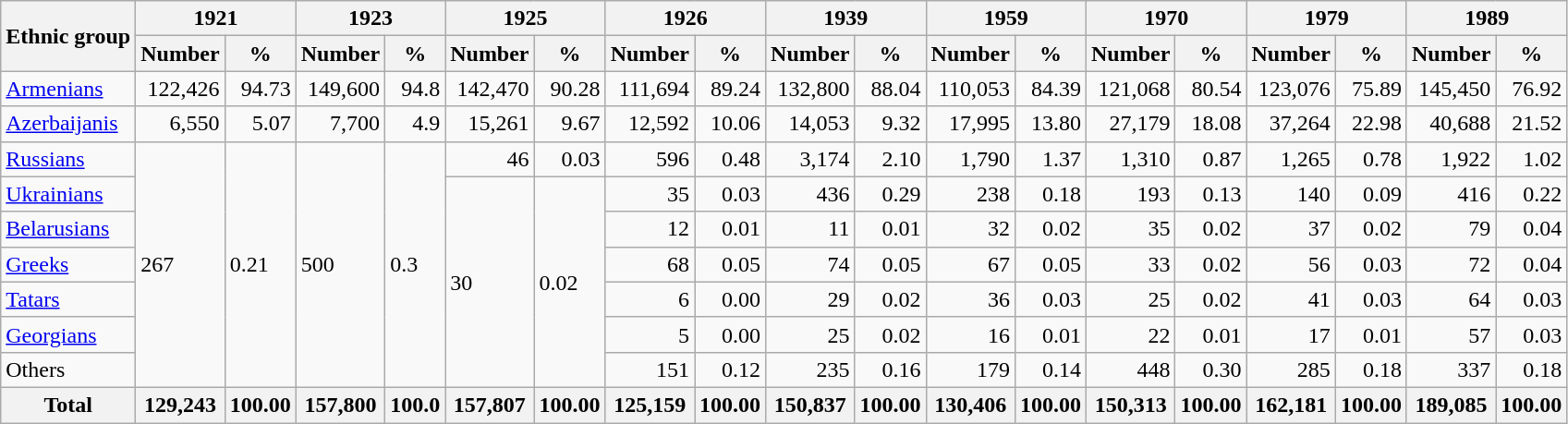<table class="wikitable">
<tr>
<th rowspan="2">Ethnic group</th>
<th colspan="2">1921</th>
<th colspan="2">1923</th>
<th colspan="2">1925</th>
<th colspan="2">1926</th>
<th colspan="2">1939</th>
<th colspan="2">1959</th>
<th colspan="2">1970</th>
<th colspan="2">1979</th>
<th colspan="2">1989</th>
</tr>
<tr>
<th>Number</th>
<th>%</th>
<th>Number</th>
<th>%</th>
<th>Number</th>
<th>%</th>
<th>Number</th>
<th>%</th>
<th>Number</th>
<th>%</th>
<th>Number</th>
<th>%</th>
<th>Number</th>
<th>%</th>
<th>Number</th>
<th>%</th>
<th>Number</th>
<th>%</th>
</tr>
<tr>
<td><a href='#'>Armenians</a></td>
<td align="right">122,426</td>
<td align="right">94.73</td>
<td align="right">149,600</td>
<td align="right">94.8</td>
<td align="right">142,470</td>
<td align="right">90.28</td>
<td align="right">111,694</td>
<td align="right">89.24</td>
<td align="right">132,800</td>
<td align="right">88.04</td>
<td align="right">110,053</td>
<td align="right">84.39</td>
<td align="right">121,068</td>
<td align="right">80.54</td>
<td align="right">123,076</td>
<td align="right">75.89</td>
<td align="right">145,450</td>
<td align="right">76.92</td>
</tr>
<tr>
<td><a href='#'>Azerbaijanis</a></td>
<td align="right">6,550</td>
<td align="right">5.07</td>
<td align="right">7,700</td>
<td align="right">4.9</td>
<td align="right">15,261</td>
<td align="right">9.67</td>
<td align="right">12,592</td>
<td align="right">10.06</td>
<td align="right">14,053</td>
<td align="right">9.32</td>
<td align="right">17,995</td>
<td align="right">13.80</td>
<td align="right">27,179</td>
<td align="right">18.08</td>
<td align="right">37,264</td>
<td align="right">22.98</td>
<td align="right">40,688</td>
<td align="right">21.52</td>
</tr>
<tr>
<td><a href='#'>Russians</a></td>
<td rowspan="7">267</td>
<td rowspan="7">0.21</td>
<td rowspan="7">500</td>
<td rowspan="7">0.3</td>
<td align="right">46</td>
<td align="right">0.03</td>
<td align="right">596</td>
<td align="right">0.48</td>
<td align="right">3,174</td>
<td align="right">2.10</td>
<td align="right">1,790</td>
<td align="right">1.37</td>
<td align="right">1,310</td>
<td align="right">0.87</td>
<td align="right">1,265</td>
<td align="right">0.78</td>
<td align="right">1,922</td>
<td align="right">1.02</td>
</tr>
<tr>
<td><a href='#'>Ukrainians</a></td>
<td rowspan="6">30</td>
<td rowspan="6">0.02</td>
<td align="right">35</td>
<td align="right">0.03</td>
<td align="right">436</td>
<td align="right">0.29</td>
<td align="right">238</td>
<td align="right">0.18</td>
<td align="right">193</td>
<td align="right">0.13</td>
<td align="right">140</td>
<td align="right">0.09</td>
<td align="right">416</td>
<td align="right">0.22</td>
</tr>
<tr>
<td><a href='#'>Belarusians</a></td>
<td align="right">12</td>
<td align="right">0.01</td>
<td align="right">11</td>
<td align="right">0.01</td>
<td align="right">32</td>
<td align="right">0.02</td>
<td align="right">35</td>
<td align="right">0.02</td>
<td align="right">37</td>
<td align="right">0.02</td>
<td align="right">79</td>
<td align="right">0.04</td>
</tr>
<tr>
<td><a href='#'>Greeks</a></td>
<td align="right">68</td>
<td align="right">0.05</td>
<td align="right">74</td>
<td align="right">0.05</td>
<td align="right">67</td>
<td align="right">0.05</td>
<td align="right">33</td>
<td align="right">0.02</td>
<td align="right">56</td>
<td align="right">0.03</td>
<td align="right">72</td>
<td align="right">0.04</td>
</tr>
<tr>
<td><a href='#'>Tatars</a></td>
<td align="right">6</td>
<td align="right">0.00</td>
<td align="right">29</td>
<td align="right">0.02</td>
<td align="right">36</td>
<td align="right">0.03</td>
<td align="right">25</td>
<td align="right">0.02</td>
<td align="right">41</td>
<td align="right">0.03</td>
<td align="right">64</td>
<td align="right">0.03</td>
</tr>
<tr>
<td><a href='#'>Georgians</a></td>
<td align="right">5</td>
<td align="right">0.00</td>
<td align="right">25</td>
<td align="right">0.02</td>
<td align="right">16</td>
<td align="right">0.01</td>
<td align="right">22</td>
<td align="right">0.01</td>
<td align="right">17</td>
<td align="right">0.01</td>
<td align="right">57</td>
<td align="right">0.03</td>
</tr>
<tr>
<td>Others</td>
<td align="right">151</td>
<td align="right">0.12</td>
<td align="right">235</td>
<td align="right">0.16</td>
<td align="right">179</td>
<td align="right">0.14</td>
<td align="right">448</td>
<td align="right">0.30</td>
<td align="right">285</td>
<td align="right">0.18</td>
<td align="right">337</td>
<td align="right">0.18</td>
</tr>
<tr>
<th>Total</th>
<th>129,243</th>
<th>100.00</th>
<th>157,800</th>
<th>100.0</th>
<th>157,807</th>
<th>100.00</th>
<th>125,159</th>
<th>100.00</th>
<th>150,837</th>
<th>100.00</th>
<th>130,406</th>
<th>100.00</th>
<th>150,313</th>
<th>100.00</th>
<th>162,181</th>
<th>100.00</th>
<th>189,085</th>
<th>100.00</th>
</tr>
</table>
